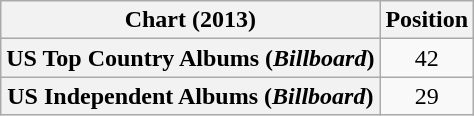<table class="wikitable sortable plainrowheaders" style="text-align:center">
<tr>
<th scope="col">Chart (2013)</th>
<th scope="col">Position</th>
</tr>
<tr>
<th scope="row">US Top Country Albums (<em>Billboard</em>)</th>
<td>42</td>
</tr>
<tr>
<th scope="row">US Independent Albums (<em>Billboard</em>)</th>
<td>29</td>
</tr>
</table>
